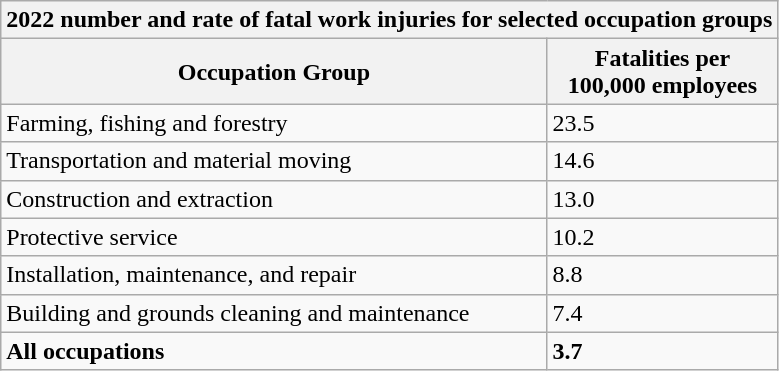<table class="wikitable sortable sort-under col2right" >
<tr>
<th colspan=2>2022 number and rate of fatal work injuries for selected occupation groups</th>
</tr>
<tr>
<th>Occupation Group</th>
<th>Fatalities per<br>100,000 employees</th>
</tr>
<tr>
<td>Farming, fishing and forestry</td>
<td>23.5</td>
</tr>
<tr>
<td>Transportation and material moving</td>
<td>14.6</td>
</tr>
<tr>
<td>Construction and extraction</td>
<td>13.0</td>
</tr>
<tr>
<td>Protective service</td>
<td>10.2</td>
</tr>
<tr>
<td>Installation, maintenance, and repair</td>
<td>8.8</td>
</tr>
<tr>
<td>Building and grounds cleaning and maintenance</td>
<td>7.4</td>
</tr>
<tr>
<td><strong>All occupations</strong></td>
<td><strong>3.7</strong></td>
</tr>
</table>
